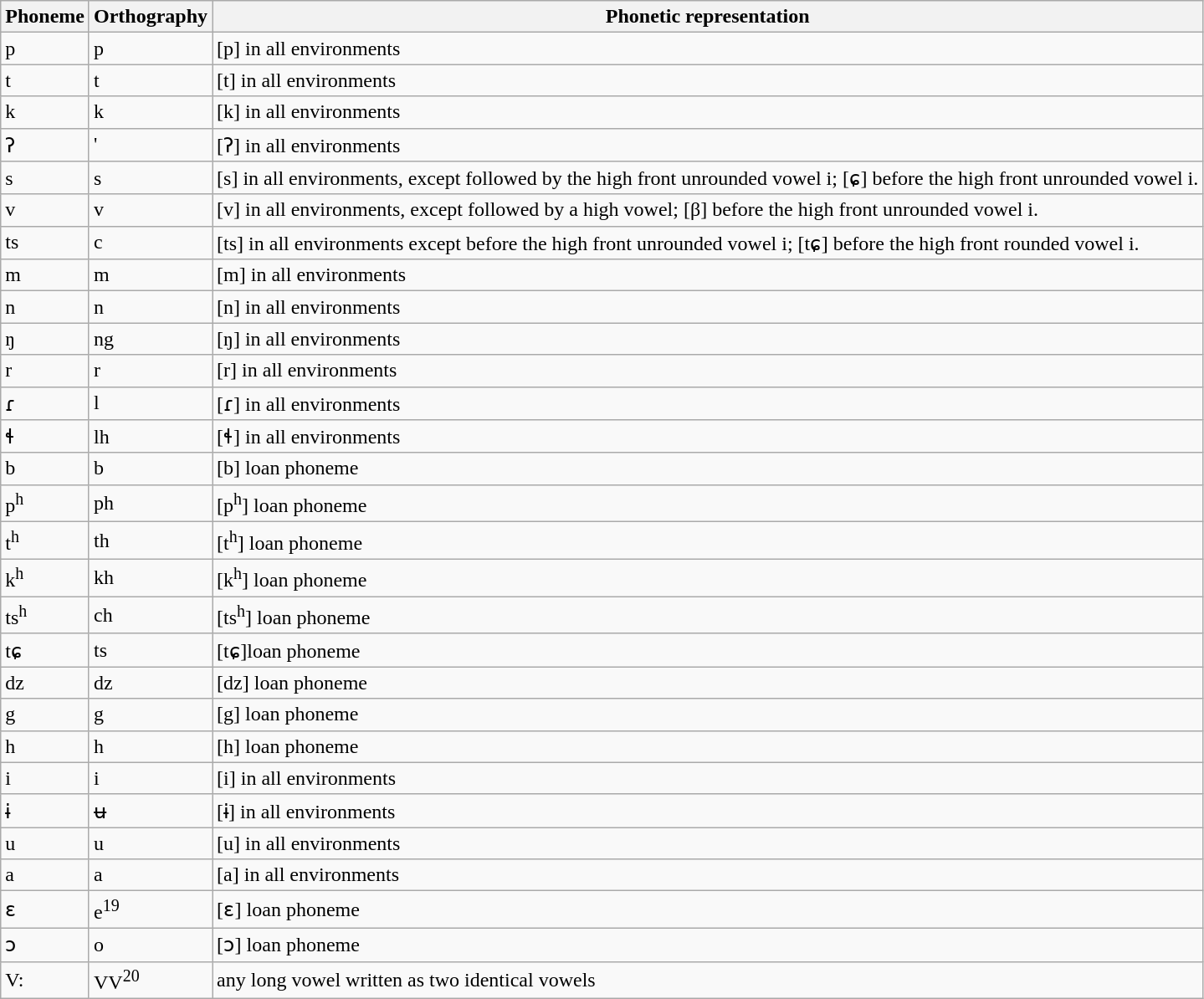<table class="wikitable">
<tr>
<th>Phoneme</th>
<th>Orthography</th>
<th>Phonetic representation</th>
</tr>
<tr>
<td>p</td>
<td>p</td>
<td>[p] in all environments</td>
</tr>
<tr>
<td>t</td>
<td>t</td>
<td>[t] in all environments</td>
</tr>
<tr>
<td>k</td>
<td>k</td>
<td>[k] in all environments</td>
</tr>
<tr>
<td>ʔ</td>
<td>'</td>
<td>[ʔ] in all environments</td>
</tr>
<tr>
<td>s</td>
<td>s</td>
<td>[s] in all environments, except followed by the high front unrounded vowel i; [ɕ] before the high front unrounded vowel i.</td>
</tr>
<tr>
<td>v</td>
<td>v</td>
<td>[v] in all environments, except followed by a high vowel; [β] before the high front unrounded vowel i.</td>
</tr>
<tr>
<td>ts</td>
<td>c</td>
<td>[ts] in all environments except before the high front unrounded vowel i; [tɕ] before the high front rounded vowel i.</td>
</tr>
<tr>
<td>m</td>
<td>m</td>
<td>[m] in all environments</td>
</tr>
<tr>
<td>n</td>
<td>n</td>
<td>[n] in all environments</td>
</tr>
<tr>
<td>ŋ</td>
<td>ng</td>
<td>[ŋ] in all environments</td>
</tr>
<tr>
<td>r</td>
<td>r</td>
<td>[r] in all environments</td>
</tr>
<tr>
<td>ɾ</td>
<td>l</td>
<td>[ɾ] in all environments</td>
</tr>
<tr>
<td>ɬ</td>
<td>lh</td>
<td>[ɬ] in all environments</td>
</tr>
<tr>
<td>b</td>
<td>b</td>
<td>[b] loan phoneme</td>
</tr>
<tr>
<td>p<sup>h</sup></td>
<td>ph</td>
<td>[p<sup>h</sup>] loan phoneme</td>
</tr>
<tr>
<td>t<sup>h</sup></td>
<td>th</td>
<td>[t<sup>h</sup>] loan phoneme</td>
</tr>
<tr>
<td>k<sup>h</sup></td>
<td>kh</td>
<td>[k<sup>h</sup>] loan phoneme</td>
</tr>
<tr>
<td>ts<sup>h</sup></td>
<td>ch</td>
<td>[ts<sup>h</sup>] loan phoneme</td>
</tr>
<tr>
<td>tɕ</td>
<td>ts</td>
<td>[tɕ]loan phoneme</td>
</tr>
<tr>
<td>dz</td>
<td>dz</td>
<td>[dz] loan phoneme</td>
</tr>
<tr>
<td>g</td>
<td>g</td>
<td>[g] loan phoneme</td>
</tr>
<tr>
<td>h</td>
<td>h</td>
<td>[h] loan phoneme</td>
</tr>
<tr>
<td>i</td>
<td>i</td>
<td>[i] in all environments</td>
</tr>
<tr>
<td>ɨ</td>
<td>ʉ</td>
<td>[ɨ] in all environments</td>
</tr>
<tr>
<td>u</td>
<td>u</td>
<td>[u] in all environments</td>
</tr>
<tr>
<td>a</td>
<td>a</td>
<td>[a] in all environments</td>
</tr>
<tr>
<td>ɛ</td>
<td>e<sup>19</sup></td>
<td>[ɛ] loan phoneme</td>
</tr>
<tr>
<td>ɔ</td>
<td>o</td>
<td>[ɔ] loan phoneme</td>
</tr>
<tr>
<td>V:</td>
<td>VV<sup>20</sup></td>
<td>any long vowel written as two identical vowels</td>
</tr>
</table>
